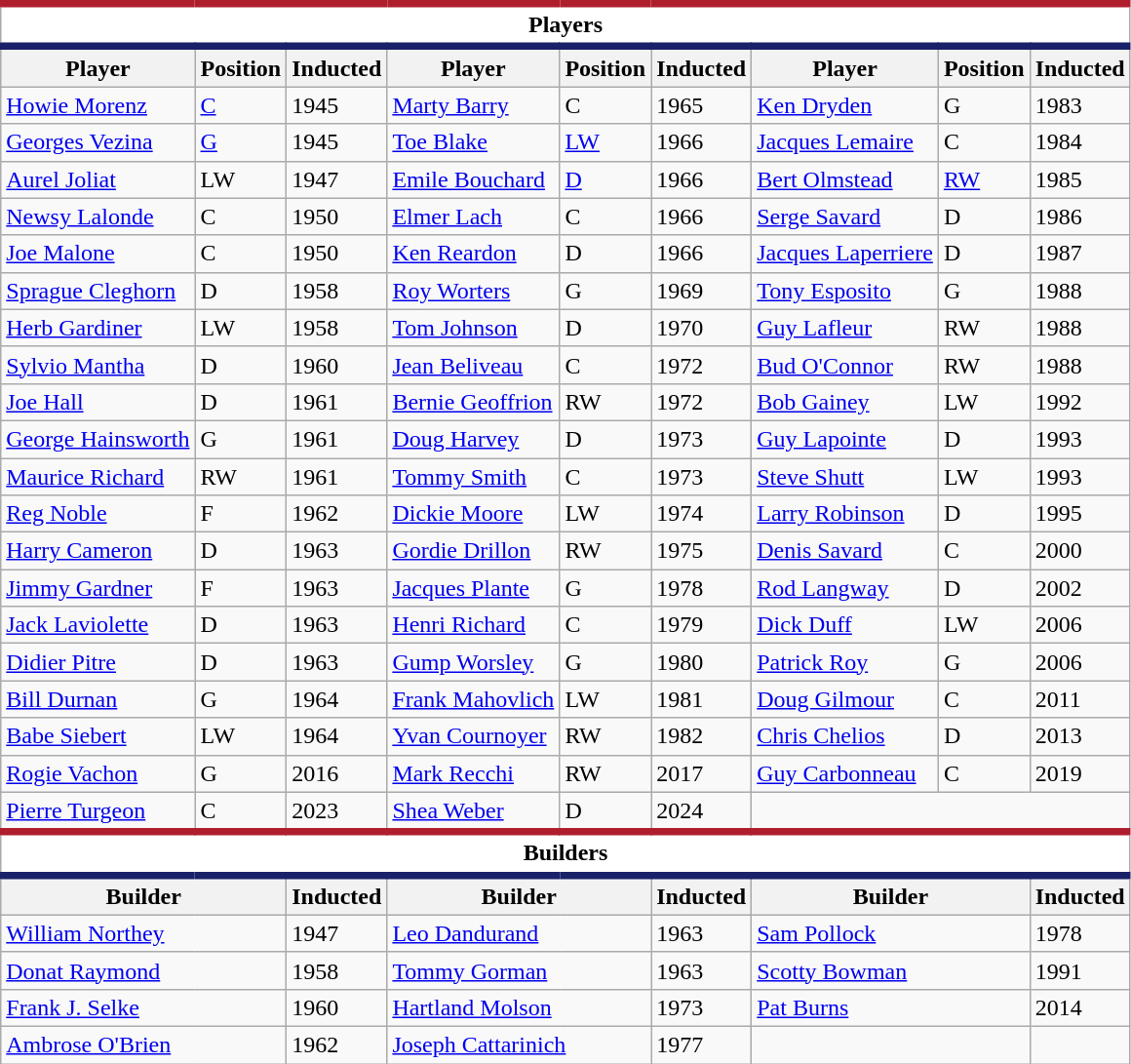<table class="wikitable">
<tr>
<td align="center" colspan="12" style="background:#FFFFFF; border-top:#AF1E2D 5px solid; border-bottom:#192168 5px solid;"><strong>Players</strong></td>
</tr>
<tr align="center">
<th>Player</th>
<th>Position</th>
<th>Inducted</th>
<th>Player</th>
<th>Position</th>
<th>Inducted</th>
<th>Player</th>
<th>Position</th>
<th>Inducted</th>
</tr>
<tr>
<td><a href='#'>Howie Morenz</a></td>
<td><a href='#'>C</a></td>
<td>1945</td>
<td><a href='#'>Marty Barry</a></td>
<td>C</td>
<td>1965</td>
<td><a href='#'>Ken Dryden</a></td>
<td>G</td>
<td>1983</td>
</tr>
<tr>
<td><a href='#'>Georges Vezina</a></td>
<td><a href='#'>G</a></td>
<td>1945</td>
<td><a href='#'>Toe Blake</a></td>
<td><a href='#'>LW</a></td>
<td>1966</td>
<td><a href='#'>Jacques Lemaire</a></td>
<td>C</td>
<td>1984</td>
</tr>
<tr>
<td><a href='#'>Aurel Joliat</a></td>
<td>LW</td>
<td>1947</td>
<td><a href='#'>Emile Bouchard</a></td>
<td><a href='#'>D</a></td>
<td>1966</td>
<td><a href='#'>Bert Olmstead</a></td>
<td><a href='#'>RW</a></td>
<td>1985</td>
</tr>
<tr>
<td><a href='#'>Newsy Lalonde</a></td>
<td>C</td>
<td>1950</td>
<td><a href='#'>Elmer Lach</a></td>
<td>C</td>
<td>1966</td>
<td><a href='#'>Serge Savard</a></td>
<td>D</td>
<td>1986</td>
</tr>
<tr>
<td><a href='#'>Joe Malone</a></td>
<td>C</td>
<td>1950</td>
<td><a href='#'>Ken Reardon</a></td>
<td>D</td>
<td>1966</td>
<td><a href='#'>Jacques Laperriere</a></td>
<td>D</td>
<td>1987</td>
</tr>
<tr>
<td><a href='#'>Sprague Cleghorn</a></td>
<td>D</td>
<td>1958</td>
<td><a href='#'>Roy Worters</a></td>
<td>G</td>
<td>1969</td>
<td><a href='#'>Tony Esposito</a></td>
<td>G</td>
<td>1988</td>
</tr>
<tr>
<td><a href='#'>Herb Gardiner</a></td>
<td>LW</td>
<td>1958</td>
<td><a href='#'>Tom Johnson</a></td>
<td>D</td>
<td>1970</td>
<td><a href='#'>Guy Lafleur</a></td>
<td>RW</td>
<td>1988</td>
</tr>
<tr>
<td><a href='#'>Sylvio Mantha</a></td>
<td>D</td>
<td>1960</td>
<td><a href='#'>Jean Beliveau</a></td>
<td>C</td>
<td>1972</td>
<td><a href='#'>Bud O'Connor</a></td>
<td>RW</td>
<td>1988</td>
</tr>
<tr>
<td><a href='#'>Joe Hall</a></td>
<td>D</td>
<td>1961</td>
<td><a href='#'>Bernie Geoffrion</a></td>
<td>RW</td>
<td>1972</td>
<td><a href='#'>Bob Gainey</a></td>
<td>LW</td>
<td>1992</td>
</tr>
<tr>
<td><a href='#'>George Hainsworth</a></td>
<td>G</td>
<td>1961</td>
<td><a href='#'>Doug Harvey</a></td>
<td>D</td>
<td>1973</td>
<td><a href='#'>Guy Lapointe</a></td>
<td>D</td>
<td>1993</td>
</tr>
<tr>
<td><a href='#'>Maurice Richard</a></td>
<td>RW</td>
<td>1961</td>
<td><a href='#'>Tommy Smith</a></td>
<td>C</td>
<td>1973</td>
<td><a href='#'>Steve Shutt</a></td>
<td>LW</td>
<td>1993</td>
</tr>
<tr>
<td><a href='#'>Reg Noble</a></td>
<td>F</td>
<td>1962</td>
<td><a href='#'>Dickie Moore</a></td>
<td>LW</td>
<td>1974</td>
<td><a href='#'>Larry Robinson</a></td>
<td>D</td>
<td>1995</td>
</tr>
<tr>
<td><a href='#'>Harry Cameron</a></td>
<td>D</td>
<td>1963</td>
<td><a href='#'>Gordie Drillon</a></td>
<td>RW</td>
<td>1975</td>
<td><a href='#'>Denis Savard</a></td>
<td>C</td>
<td>2000</td>
</tr>
<tr>
<td><a href='#'>Jimmy Gardner</a></td>
<td>F</td>
<td>1963</td>
<td><a href='#'>Jacques Plante</a></td>
<td>G</td>
<td>1978</td>
<td><a href='#'>Rod Langway</a></td>
<td>D</td>
<td>2002</td>
</tr>
<tr>
<td><a href='#'>Jack Laviolette</a></td>
<td>D</td>
<td>1963</td>
<td><a href='#'>Henri Richard</a></td>
<td>C</td>
<td>1979</td>
<td><a href='#'>Dick Duff</a></td>
<td>LW</td>
<td>2006</td>
</tr>
<tr>
<td><a href='#'>Didier Pitre</a></td>
<td>D</td>
<td>1963</td>
<td><a href='#'>Gump Worsley</a></td>
<td>G</td>
<td>1980</td>
<td><a href='#'>Patrick Roy</a></td>
<td>G</td>
<td>2006</td>
</tr>
<tr>
<td><a href='#'>Bill Durnan</a></td>
<td>G</td>
<td>1964</td>
<td><a href='#'>Frank Mahovlich</a></td>
<td>LW</td>
<td>1981</td>
<td><a href='#'>Doug Gilmour</a></td>
<td>C</td>
<td>2011</td>
</tr>
<tr>
<td><a href='#'>Babe Siebert</a></td>
<td>LW</td>
<td>1964</td>
<td><a href='#'>Yvan Cournoyer</a></td>
<td>RW</td>
<td>1982</td>
<td><a href='#'>Chris Chelios</a></td>
<td>D</td>
<td>2013</td>
</tr>
<tr>
<td><a href='#'>Rogie Vachon</a></td>
<td>G</td>
<td>2016</td>
<td><a href='#'>Mark Recchi</a></td>
<td>RW</td>
<td>2017</td>
<td><a href='#'>Guy Carbonneau</a></td>
<td>C</td>
<td>2019</td>
</tr>
<tr>
<td><a href='#'>Pierre Turgeon</a></td>
<td>C</td>
<td>2023</td>
<td><a href='#'>Shea Weber</a></td>
<td>D</td>
<td>2024</td>
</tr>
<tr>
<td align="center" colspan="12" style="background:#FFFFFF; border-top:#AF1E2D 5px solid; border-bottom:#192168 5px solid;"><strong>Builders</strong></td>
</tr>
<tr align="center">
<th colspan="2">Builder</th>
<th>Inducted</th>
<th colspan="2">Builder</th>
<th>Inducted</th>
<th colspan="2">Builder</th>
<th>Inducted</th>
</tr>
<tr>
<td colspan="2"><a href='#'>William Northey</a></td>
<td>1947</td>
<td colspan="2"><a href='#'>Leo Dandurand</a></td>
<td>1963</td>
<td colspan="2"><a href='#'>Sam Pollock</a></td>
<td>1978</td>
</tr>
<tr>
<td colspan="2"><a href='#'>Donat Raymond</a></td>
<td>1958</td>
<td colspan="2"><a href='#'>Tommy Gorman</a></td>
<td>1963</td>
<td colspan="2"><a href='#'>Scotty Bowman</a></td>
<td>1991</td>
</tr>
<tr>
<td colspan="2"><a href='#'>Frank J. Selke</a></td>
<td>1960</td>
<td colspan="2"><a href='#'>Hartland Molson</a></td>
<td>1973</td>
<td colspan="2"><a href='#'>Pat Burns</a></td>
<td>2014</td>
</tr>
<tr>
<td colspan="2"><a href='#'>Ambrose O'Brien</a></td>
<td>1962</td>
<td colspan="2"><a href='#'>Joseph Cattarinich</a></td>
<td>1977</td>
<td colspan="2"></td>
<td></td>
</tr>
</table>
